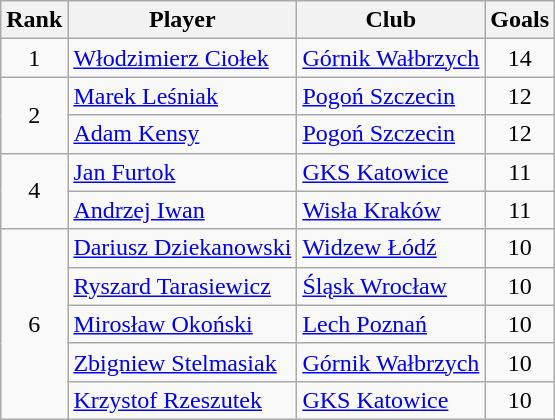<table class="wikitable" style="text-align:center">
<tr>
<th>Rank</th>
<th>Player</th>
<th>Club</th>
<th>Goals</th>
</tr>
<tr>
<td rowspan="1">1</td>
<td align="left"> <a href='#'>Włodzimierz Ciołek</a></td>
<td align="left"><a href='#'>Górnik Wałbrzych</a></td>
<td>14</td>
</tr>
<tr>
<td rowspan="2">2</td>
<td align="left"> <a href='#'>Marek Leśniak</a></td>
<td align="left"><a href='#'>Pogoń Szczecin</a></td>
<td>12</td>
</tr>
<tr>
<td align="left"> <a href='#'>Adam Kensy</a></td>
<td align="left"><a href='#'>Pogoń Szczecin</a></td>
<td>12</td>
</tr>
<tr>
<td rowspan="2">4</td>
<td align="left"> <a href='#'>Jan Furtok</a></td>
<td align="left"><a href='#'>GKS Katowice</a></td>
<td>11</td>
</tr>
<tr>
<td align="left"> <a href='#'>Andrzej Iwan</a></td>
<td align="left"><a href='#'>Wisła Kraków</a></td>
<td>11</td>
</tr>
<tr>
<td rowspan="5">6</td>
<td align="left"> <a href='#'>Dariusz Dziekanowski</a></td>
<td align="left"><a href='#'>Widzew Łódź</a></td>
<td>10</td>
</tr>
<tr>
<td align="left"> <a href='#'>Ryszard Tarasiewicz</a></td>
<td align="left"><a href='#'>Śląsk Wrocław</a></td>
<td>10</td>
</tr>
<tr>
<td align="left"> <a href='#'>Mirosław Okoński</a></td>
<td align="left"><a href='#'>Lech Poznań</a></td>
<td>10</td>
</tr>
<tr>
<td align="left"> <a href='#'>Zbigniew Stelmasiak</a></td>
<td align="left"><a href='#'>Górnik Wałbrzych</a></td>
<td>10</td>
</tr>
<tr>
<td align="left"> <a href='#'>Krzystof Rzeszutek</a></td>
<td align="left"><a href='#'>GKS Katowice</a></td>
<td>10</td>
</tr>
</table>
